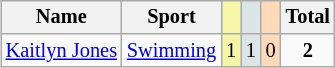<table class=wikitable style="font-size:85%; float:right; text-align:center">
<tr>
<th>Name</th>
<th>Sport</th>
<td bgcolor=F7F6A8></td>
<td bgcolor=DCE5E5></td>
<td bgcolor=FFDAB9></td>
<th>Total</th>
</tr>
<tr>
<td><a href='#'>Kaitlyn Jones</a></td>
<td><a href='#'>Swimming</a></td>
<td bgcolor=F7F6A8>1</td>
<td bgcolor=DCE5E5>1</td>
<td bgcolor=FFDAB9>0</td>
<td><strong>2</strong></td>
</tr>
</table>
